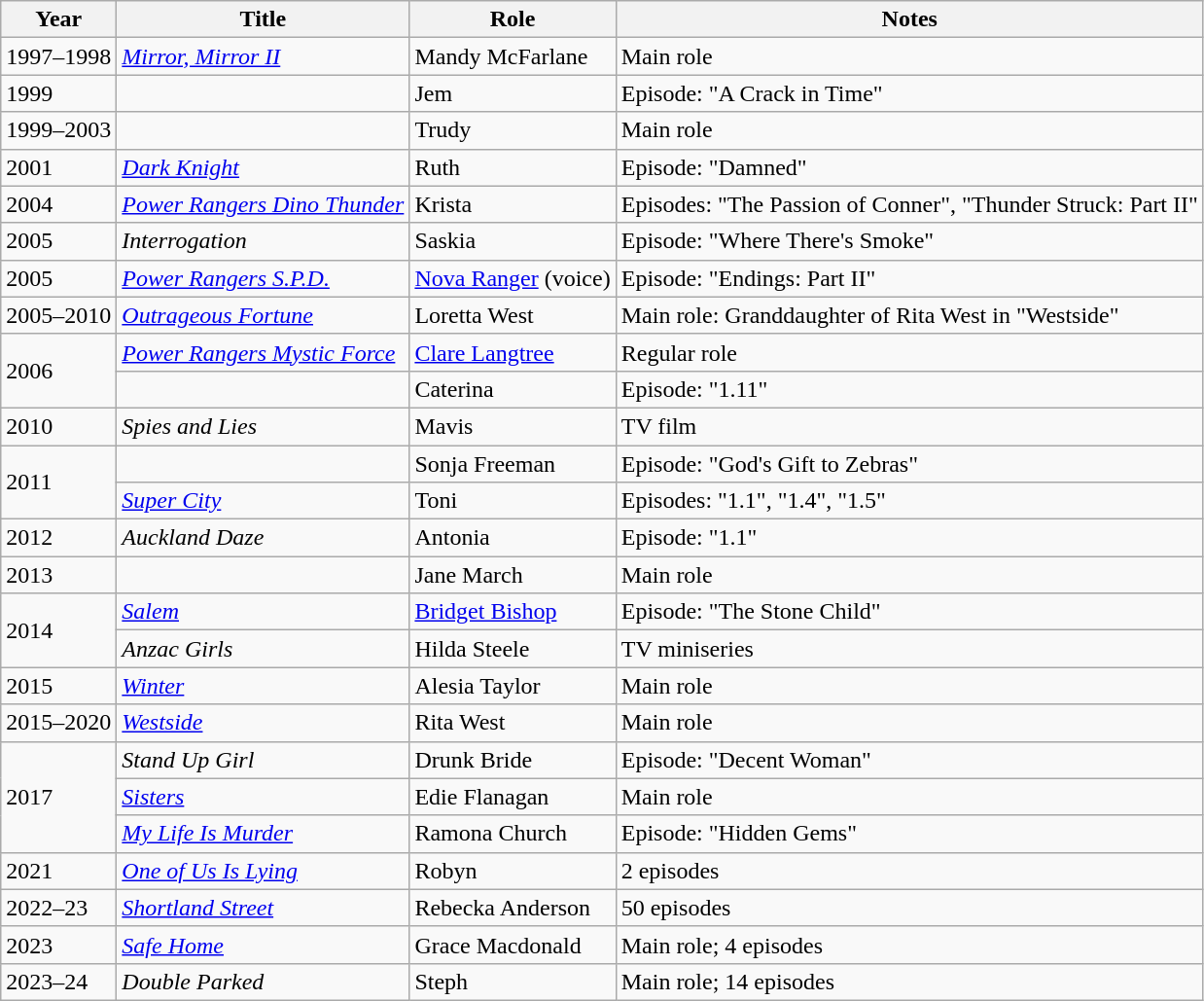<table class="wikitable sortable">
<tr>
<th>Year</th>
<th>Title</th>
<th>Role</th>
<th class="unsortable">Notes</th>
</tr>
<tr>
<td>1997–1998</td>
<td><em><a href='#'>Mirror, Mirror II</a></em></td>
<td>Mandy McFarlane</td>
<td>Main role</td>
</tr>
<tr>
<td>1999</td>
<td><em></em></td>
<td>Jem</td>
<td>Episode: "A Crack in Time"</td>
</tr>
<tr>
<td>1999–2003</td>
<td><em></em></td>
<td>Trudy</td>
<td>Main role</td>
</tr>
<tr>
<td>2001</td>
<td><em><a href='#'>Dark Knight</a></em></td>
<td>Ruth</td>
<td>Episode: "Damned"</td>
</tr>
<tr>
<td>2004</td>
<td><em><a href='#'>Power Rangers Dino Thunder</a></em></td>
<td>Krista</td>
<td>Episodes: "The Passion of Conner", "Thunder Struck: Part II"</td>
</tr>
<tr>
<td>2005</td>
<td><em>Interrogation</em></td>
<td>Saskia</td>
<td>Episode: "Where There's Smoke"</td>
</tr>
<tr>
<td>2005</td>
<td><em><a href='#'>Power Rangers S.P.D.</a></em></td>
<td><a href='#'>Nova Ranger</a> (voice)</td>
<td>Episode: "Endings: Part II"</td>
</tr>
<tr>
<td>2005–2010</td>
<td><em><a href='#'>Outrageous Fortune</a></em></td>
<td>Loretta West</td>
<td>Main role: Granddaughter of Rita West in "Westside"</td>
</tr>
<tr>
<td rowspan="2">2006</td>
<td><em><a href='#'>Power Rangers Mystic Force</a></em></td>
<td><a href='#'>Clare Langtree</a></td>
<td>Regular role</td>
</tr>
<tr>
<td><em></em></td>
<td>Caterina</td>
<td>Episode: "1.11"</td>
</tr>
<tr>
<td>2010</td>
<td><em>Spies and Lies</em></td>
<td>Mavis</td>
<td>TV film</td>
</tr>
<tr>
<td rowspan="2">2011</td>
<td><em></em></td>
<td>Sonja Freeman</td>
<td>Episode: "God's Gift to Zebras"</td>
</tr>
<tr>
<td><em><a href='#'>Super City</a></em></td>
<td>Toni</td>
<td>Episodes: "1.1", "1.4", "1.5"</td>
</tr>
<tr>
<td>2012</td>
<td><em>Auckland Daze</em></td>
<td>Antonia</td>
<td>Episode: "1.1"</td>
</tr>
<tr>
<td>2013</td>
<td><em></em></td>
<td>Jane March</td>
<td>Main role</td>
</tr>
<tr>
<td rowspan="2">2014</td>
<td><em><a href='#'>Salem</a></em></td>
<td><a href='#'>Bridget Bishop</a></td>
<td>Episode: "The Stone Child"</td>
</tr>
<tr>
<td><em>Anzac Girls</em></td>
<td>Hilda Steele</td>
<td>TV miniseries</td>
</tr>
<tr>
<td>2015</td>
<td><em><a href='#'>Winter</a></em></td>
<td>Alesia Taylor</td>
<td>Main role</td>
</tr>
<tr>
<td>2015–2020</td>
<td><em><a href='#'>Westside</a></em></td>
<td>Rita West</td>
<td>Main role</td>
</tr>
<tr>
<td rowspan="3">2017</td>
<td><em>Stand Up Girl</em></td>
<td>Drunk Bride</td>
<td>Episode: "Decent Woman"</td>
</tr>
<tr>
<td><em><a href='#'>Sisters</a></em></td>
<td>Edie Flanagan</td>
<td>Main role</td>
</tr>
<tr>
<td><em><a href='#'>My Life Is Murder</a></em></td>
<td>Ramona Church</td>
<td>Episode: "Hidden Gems"</td>
</tr>
<tr>
<td>2021</td>
<td><em><a href='#'>One of Us Is Lying</a></em></td>
<td>Robyn</td>
<td>2 episodes</td>
</tr>
<tr>
<td>2022–23</td>
<td><em><a href='#'>Shortland Street</a></em></td>
<td>Rebecka Anderson</td>
<td>50 episodes</td>
</tr>
<tr>
<td>2023</td>
<td><em><a href='#'>Safe Home</a></em></td>
<td>Grace Macdonald</td>
<td>Main role; 4 episodes</td>
</tr>
<tr>
<td>2023–24</td>
<td><em>Double Parked</em></td>
<td>Steph</td>
<td>Main role; 14 episodes</td>
</tr>
</table>
